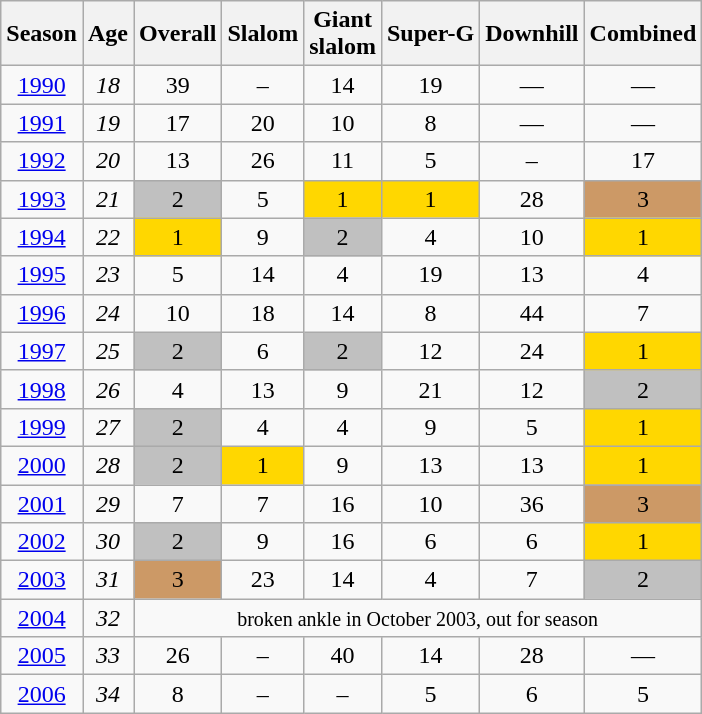<table class=wikitable style="text-align:center">
<tr>
<th>Season</th>
<th>Age</th>
<th>Overall</th>
<th>Slalom</th>
<th>Giant<br>slalom</th>
<th>Super-G</th>
<th>Downhill</th>
<th>Combined</th>
</tr>
<tr>
<td><a href='#'>1990</a></td>
<td><em>18</em></td>
<td>39</td>
<td>–</td>
<td>14</td>
<td>19</td>
<td>—</td>
<td>—</td>
</tr>
<tr>
<td><a href='#'>1991</a></td>
<td><em>19</em></td>
<td>17</td>
<td>20</td>
<td>10</td>
<td>8</td>
<td>—</td>
<td>—</td>
</tr>
<tr>
<td><a href='#'>1992</a></td>
<td><em>20</em></td>
<td>13</td>
<td>26</td>
<td>11</td>
<td>5</td>
<td>–</td>
<td>17</td>
</tr>
<tr>
<td><a href='#'>1993</a></td>
<td><em>21</em></td>
<td bgcolor="silver">2</td>
<td>5</td>
<td bgcolor="gold">1</td>
<td bgcolor="gold">1</td>
<td>28</td>
<td bgcolor="cc9966">3</td>
</tr>
<tr>
<td><a href='#'>1994</a></td>
<td><em>22</em></td>
<td bgcolor="gold">1</td>
<td>9</td>
<td bgcolor="silver">2</td>
<td>4</td>
<td>10</td>
<td bgcolor="gold">1</td>
</tr>
<tr>
<td><a href='#'>1995</a></td>
<td><em>23</em></td>
<td>5</td>
<td>14</td>
<td>4</td>
<td>19</td>
<td>13</td>
<td>4</td>
</tr>
<tr>
<td><a href='#'>1996</a></td>
<td><em>24</em></td>
<td>10</td>
<td>18</td>
<td>14</td>
<td>8</td>
<td>44</td>
<td>7</td>
</tr>
<tr>
<td><a href='#'>1997</a></td>
<td><em>25</em></td>
<td bgcolor="silver">2</td>
<td>6</td>
<td bgcolor="silver">2</td>
<td>12</td>
<td>24</td>
<td bgcolor="gold">1</td>
</tr>
<tr>
<td><a href='#'>1998</a></td>
<td><em>26</em></td>
<td>4</td>
<td>13</td>
<td>9</td>
<td>21</td>
<td>12</td>
<td bgcolor="silver">2</td>
</tr>
<tr>
<td><a href='#'>1999</a></td>
<td><em>27</em></td>
<td bgcolor="silver">2</td>
<td>4</td>
<td>4</td>
<td>9</td>
<td>5</td>
<td bgcolor="gold">1</td>
</tr>
<tr>
<td><a href='#'>2000</a></td>
<td><em>28</em></td>
<td bgcolor="silver">2</td>
<td bgcolor="gold">1</td>
<td>9</td>
<td>13</td>
<td>13</td>
<td bgcolor="gold">1</td>
</tr>
<tr>
<td><a href='#'>2001</a></td>
<td><em>29</em></td>
<td>7</td>
<td>7</td>
<td>16</td>
<td>10</td>
<td>36</td>
<td bgcolor="cc9966">3</td>
</tr>
<tr>
<td><a href='#'>2002</a></td>
<td><em>30</em></td>
<td bgcolor="silver">2</td>
<td>9</td>
<td>16</td>
<td>6</td>
<td>6</td>
<td bgcolor="gold">1</td>
</tr>
<tr>
<td><a href='#'>2003</a></td>
<td><em>31</em></td>
<td bgcolor="cc9966">3</td>
<td>23</td>
<td>14</td>
<td>4</td>
<td>7</td>
<td bgcolor="silver">2</td>
</tr>
<tr>
<td><a href='#'>2004</a></td>
<td><em>32</em></td>
<td colspan=6 align=center><small>broken ankle in October 2003, out for season</small></td>
</tr>
<tr>
<td><a href='#'>2005</a></td>
<td><em>33</em></td>
<td>26</td>
<td>–</td>
<td>40</td>
<td>14</td>
<td>28</td>
<td>—</td>
</tr>
<tr>
<td><a href='#'>2006</a></td>
<td><em>34</em></td>
<td>8</td>
<td>–</td>
<td>–</td>
<td>5</td>
<td>6</td>
<td>5</td>
</tr>
</table>
